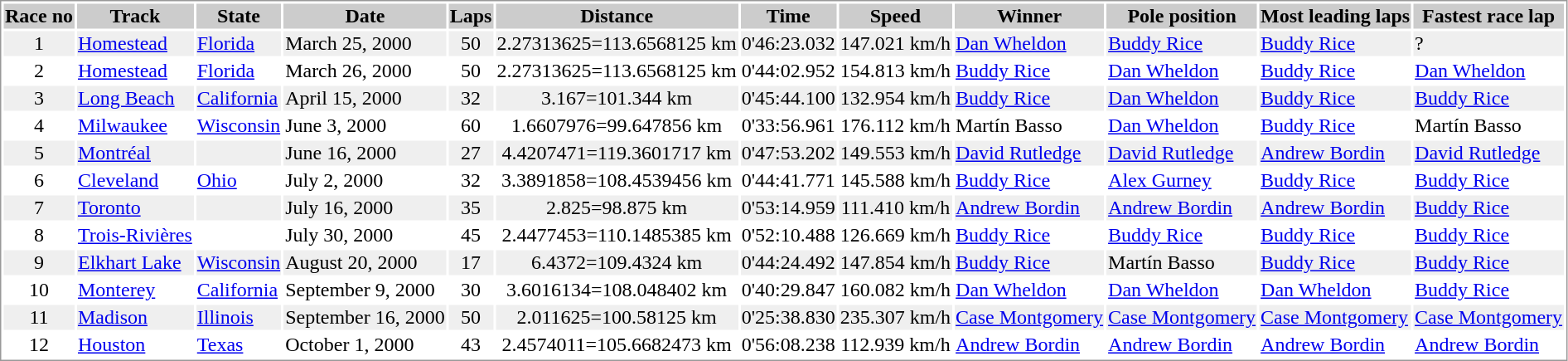<table border="0" style="border: 1px solid #999; background-color:#FFFFFF; text-align:center">
<tr align="center" style="background:#CCCCCC;">
<th>Race no</th>
<th>Track</th>
<th>State</th>
<th>Date</th>
<th>Laps</th>
<th>Distance</th>
<th>Time</th>
<th>Speed</th>
<th>Winner</th>
<th>Pole position</th>
<th>Most leading laps</th>
<th>Fastest race lap</th>
</tr>
<tr style="background:#EFEFEF;">
<td>1</td>
<td align="left"><a href='#'>Homestead</a></td>
<td align="left"><a href='#'>Florida</a></td>
<td align="left">March 25, 2000</td>
<td>50</td>
<td>2.27313625=113.6568125 km</td>
<td>0'46:23.032</td>
<td>147.021 km/h</td>
<td align="left"><a href='#'>Dan Wheldon</a></td>
<td align="left"><a href='#'>Buddy Rice</a></td>
<td align="left"><a href='#'>Buddy Rice</a></td>
<td align="left">?</td>
</tr>
<tr>
<td>2</td>
<td align="left"><a href='#'>Homestead</a></td>
<td align="left"><a href='#'>Florida</a></td>
<td align="left">March 26, 2000</td>
<td>50</td>
<td>2.27313625=113.6568125 km</td>
<td>0'44:02.952</td>
<td>154.813 km/h</td>
<td align="left"><a href='#'>Buddy Rice</a></td>
<td align="left"><a href='#'>Dan Wheldon</a></td>
<td align="left"><a href='#'>Buddy Rice</a></td>
<td align="left"><a href='#'>Dan Wheldon</a></td>
</tr>
<tr style="background:#EFEFEF;">
<td>3</td>
<td align="left"><a href='#'>Long Beach</a></td>
<td align="left"><a href='#'>California</a></td>
<td align="left">April 15, 2000</td>
<td>32</td>
<td>3.167=101.344 km</td>
<td>0'45:44.100</td>
<td>132.954 km/h</td>
<td align="left"><a href='#'>Buddy Rice</a></td>
<td align="left"><a href='#'>Dan Wheldon</a></td>
<td align="left"><a href='#'>Buddy Rice</a></td>
<td align="left"><a href='#'>Buddy Rice</a></td>
</tr>
<tr>
<td>4</td>
<td align="left"><a href='#'>Milwaukee</a></td>
<td align="left"><a href='#'>Wisconsin</a></td>
<td align="left">June 3, 2000</td>
<td>60</td>
<td>1.6607976=99.647856 km</td>
<td>0'33:56.961</td>
<td>176.112 km/h</td>
<td align="left">Martín Basso</td>
<td align="left"><a href='#'>Dan Wheldon</a></td>
<td align="left"><a href='#'>Buddy Rice</a></td>
<td align="left">Martín Basso</td>
</tr>
<tr style="background:#EFEFEF;">
<td>5</td>
<td align="left"><a href='#'>Montréal</a></td>
<td align="left"></td>
<td align="left">June 16, 2000</td>
<td>27</td>
<td>4.4207471=119.3601717 km</td>
<td>0'47:53.202</td>
<td>149.553 km/h</td>
<td align="left"><a href='#'>David Rutledge</a></td>
<td align="left"><a href='#'>David Rutledge</a></td>
<td align="left"><a href='#'>Andrew Bordin</a></td>
<td align="left"><a href='#'>David Rutledge</a></td>
</tr>
<tr>
<td>6</td>
<td align="left"><a href='#'>Cleveland</a></td>
<td align="left"><a href='#'>Ohio</a></td>
<td align="left">July 2, 2000</td>
<td>32</td>
<td>3.3891858=108.4539456 km</td>
<td>0'44:41.771</td>
<td>145.588 km/h</td>
<td align="left"><a href='#'>Buddy Rice</a></td>
<td align="left"><a href='#'>Alex Gurney</a></td>
<td align="left"><a href='#'>Buddy Rice</a></td>
<td align="left"><a href='#'>Buddy Rice</a></td>
</tr>
<tr style="background:#EFEFEF;">
<td>7</td>
<td align="left"><a href='#'>Toronto</a></td>
<td align="left"></td>
<td align="left">July 16, 2000</td>
<td>35</td>
<td>2.825=98.875 km</td>
<td>0'53:14.959</td>
<td>111.410 km/h</td>
<td align="left"><a href='#'>Andrew Bordin</a></td>
<td align="left"><a href='#'>Andrew Bordin</a></td>
<td align="left"><a href='#'>Andrew Bordin</a></td>
<td align="left"><a href='#'>Buddy Rice</a></td>
</tr>
<tr>
<td>8</td>
<td align="left"><a href='#'>Trois-Rivières</a></td>
<td align="left"></td>
<td align="left">July 30, 2000</td>
<td>45</td>
<td>2.4477453=110.1485385 km</td>
<td>0'52:10.488</td>
<td>126.669 km/h</td>
<td align="left"><a href='#'>Buddy Rice</a></td>
<td align="left"><a href='#'>Buddy Rice</a></td>
<td align="left"><a href='#'>Buddy Rice</a></td>
<td align="left"><a href='#'>Buddy Rice</a></td>
</tr>
<tr style="background:#EFEFEF;">
<td>9</td>
<td align="left"><a href='#'>Elkhart Lake</a></td>
<td align="left"><a href='#'>Wisconsin</a></td>
<td align="left">August 20, 2000</td>
<td>17</td>
<td>6.4372=109.4324 km</td>
<td>0'44:24.492</td>
<td>147.854 km/h</td>
<td align="left"><a href='#'>Buddy Rice</a></td>
<td align="left">Martín Basso</td>
<td align="left"><a href='#'>Buddy Rice</a></td>
<td align="left"><a href='#'>Buddy Rice</a></td>
</tr>
<tr>
<td>10</td>
<td align="left"><a href='#'>Monterey</a></td>
<td align="left"><a href='#'>California</a></td>
<td align="left">September 9, 2000</td>
<td>30</td>
<td>3.6016134=108.048402 km</td>
<td>0'40:29.847</td>
<td>160.082 km/h</td>
<td align="left"><a href='#'>Dan Wheldon</a></td>
<td align="left"><a href='#'>Dan Wheldon</a></td>
<td align="left"><a href='#'>Dan Wheldon</a></td>
<td align="left"><a href='#'>Buddy Rice</a></td>
</tr>
<tr style="background:#EFEFEF;">
<td>11</td>
<td align="left"><a href='#'>Madison</a></td>
<td align="left"><a href='#'>Illinois</a></td>
<td align="left">September 16, 2000</td>
<td>50</td>
<td>2.011625=100.58125 km</td>
<td>0'25:38.830</td>
<td>235.307 km/h</td>
<td align="left"><a href='#'>Case Montgomery</a></td>
<td align="left"><a href='#'>Case Montgomery</a></td>
<td align="left"><a href='#'>Case Montgomery</a></td>
<td align="left"><a href='#'>Case Montgomery</a></td>
</tr>
<tr>
<td>12</td>
<td align="left"><a href='#'>Houston</a></td>
<td align="left"><a href='#'>Texas</a></td>
<td align="left">October 1, 2000</td>
<td>43</td>
<td>2.4574011=105.6682473 km</td>
<td>0'56:08.238</td>
<td>112.939 km/h</td>
<td align="left"><a href='#'>Andrew Bordin</a></td>
<td align="left"><a href='#'>Andrew Bordin</a></td>
<td align="left"><a href='#'>Andrew Bordin</a></td>
<td align="left"><a href='#'>Andrew Bordin</a></td>
</tr>
</table>
